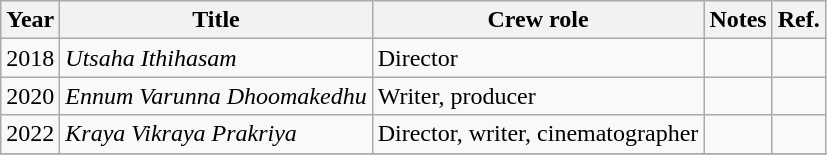<table class="wikitable sortable plainrowheaders">
<tr>
<th>Year</th>
<th>Title</th>
<th>Crew role</th>
<th class="unsortable">Notes</th>
<th class="unsortable">Ref.</th>
</tr>
<tr>
<td>2018</td>
<td><em>Utsaha Ithihasam</em></td>
<td>Director</td>
<td></td>
<td></td>
</tr>
<tr>
<td>2020</td>
<td><em>Ennum Varunna Dhoomakedhu</em></td>
<td>Writer, producer</td>
<td></td>
<td></td>
</tr>
<tr>
<td>2022</td>
<td><em>Kraya Vikraya Prakriya</em></td>
<td>Director, writer, cinematographer</td>
<td></td>
<td></td>
</tr>
<tr>
</tr>
</table>
